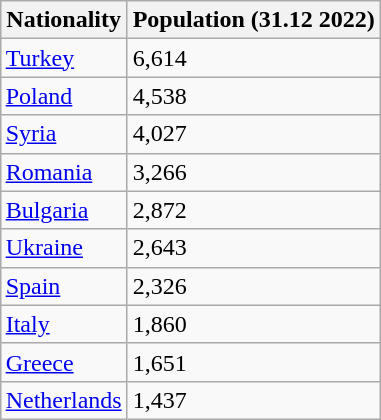<table class="wikitable" style="float:right;">
<tr \>
<th>Nationality</th>
<th>Population (31.12 2022)</th>
</tr>
<tr>
<td><a href='#'>Turkey</a></td>
<td>6,614</td>
</tr>
<tr>
<td><a href='#'>Poland</a></td>
<td>4,538</td>
</tr>
<tr>
<td><a href='#'>Syria</a></td>
<td>4,027</td>
</tr>
<tr>
<td><a href='#'>Romania</a></td>
<td>3,266</td>
</tr>
<tr>
<td><a href='#'>Bulgaria</a></td>
<td>2,872</td>
</tr>
<tr>
<td><a href='#'>Ukraine</a></td>
<td>2,643</td>
</tr>
<tr>
<td><a href='#'>Spain</a></td>
<td>2,326</td>
</tr>
<tr>
<td><a href='#'>Italy</a></td>
<td>1,860</td>
</tr>
<tr>
<td><a href='#'>Greece</a></td>
<td>1,651</td>
</tr>
<tr>
<td><a href='#'>Netherlands</a></td>
<td>1,437</td>
</tr>
</table>
